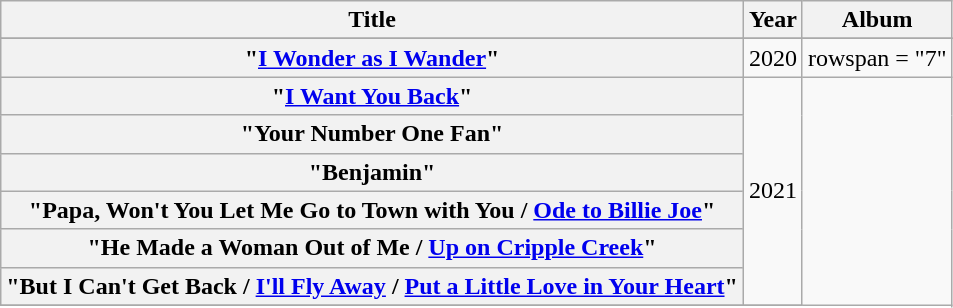<table class="wikitable plainrowheaders" style=text-align:center;>
<tr>
<th scope="col">Title</th>
<th scope="col">Year</th>
<th scope="col">Album</th>
</tr>
<tr>
</tr>
<tr>
<th scope="row">"<a href='#'>I Wonder as I Wander</a>" </th>
<td>2020</td>
<td>rowspan = "7" </td>
</tr>
<tr>
<th scope="row">"<a href='#'>I Want You Back</a>" </th>
<td rowspan = "6">2021</td>
</tr>
<tr>
<th scope="row">"Your Number One Fan" </th>
</tr>
<tr>
<th scope="row">"Benjamin" </th>
</tr>
<tr>
<th scope="row">"Papa, Won't You Let Me Go to Town with You / <a href='#'>Ode to Billie Joe</a>" </th>
</tr>
<tr>
<th scope="row">"He Made a Woman Out of Me / <a href='#'>Up on Cripple Creek</a>" </th>
</tr>
<tr>
<th scope="row">"But I Can't Get Back / <a href='#'>I'll Fly Away</a> / <a href='#'>Put a Little Love in Your Heart</a>" </th>
</tr>
<tr>
</tr>
</table>
